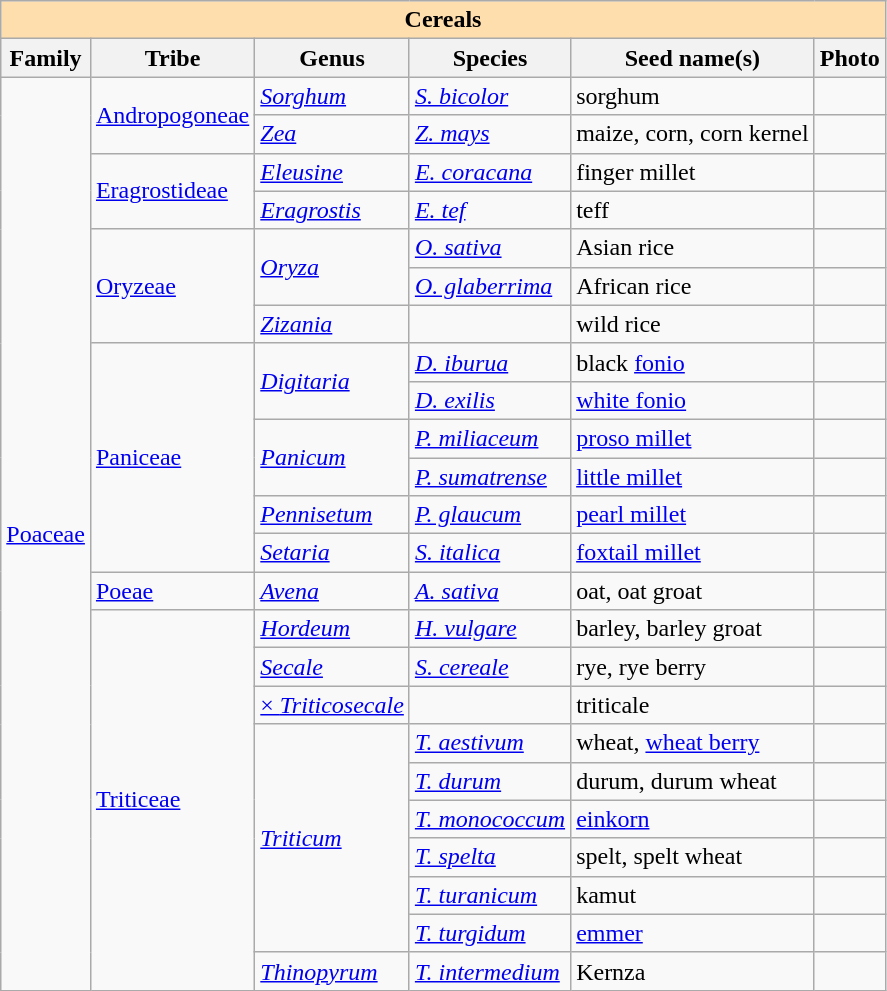<table class="wikitable">
<tr>
<th colspan="6" style="background:#ffdead;">Cereals</th>
</tr>
<tr>
<th>Family</th>
<th>Tribe</th>
<th>Genus</th>
<th>Species</th>
<th>Seed name(s)</th>
<th>Photo</th>
</tr>
<tr>
<td rowspan="24"><a href='#'>Poaceae</a></td>
<td rowspan="2"><a href='#'>Andropogoneae</a></td>
<td><em><a href='#'>Sorghum</a></em></td>
<td><a href='#'><em>S. bicolor</em></a></td>
<td>sorghum</td>
<td></td>
</tr>
<tr>
<td><em><a href='#'>Zea</a></em></td>
<td><em><a href='#'>Z. mays</a></em></td>
<td>maize, corn, corn kernel</td>
<td></td>
</tr>
<tr>
<td rowspan="2"><a href='#'>Eragrostideae</a></td>
<td><em><a href='#'>Eleusine</a></em></td>
<td><a href='#'><em>E. coracana</em></a></td>
<td>finger millet</td>
<td></td>
</tr>
<tr>
<td><em><a href='#'>Eragrostis</a></em></td>
<td><em><a href='#'>E. tef</a></em></td>
<td>teff</td>
<td></td>
</tr>
<tr>
<td rowspan="3"><a href='#'>Oryzeae</a></td>
<td rowspan="2"><em><a href='#'>Oryza</a></em></td>
<td><em><a href='#'>O. sativa</a></em></td>
<td>Asian rice</td>
<td></td>
</tr>
<tr>
<td><em><a href='#'>O. glaberrima</a></em></td>
<td>African rice</td>
<td></td>
</tr>
<tr>
<td><em><a href='#'>Zizania</a></em></td>
<td></td>
<td>wild rice</td>
<td></td>
</tr>
<tr>
<td rowspan="6"><a href='#'>Paniceae</a></td>
<td rowspan="2"><em><a href='#'>Digitaria</a></em></td>
<td><a href='#'><em>D. iburua</em></a></td>
<td>black <a href='#'>fonio</a></td>
<td></td>
</tr>
<tr>
<td><a href='#'><em>D. exilis</em></a></td>
<td><a href='#'>white fonio</a></td>
<td></td>
</tr>
<tr>
<td rowspan="2"><em><a href='#'>Panicum</a></em></td>
<td><a href='#'><em>P. miliaceum</em></a></td>
<td><a href='#'>proso millet</a></td>
<td></td>
</tr>
<tr>
<td><a href='#'><em>P. sumatrense</em></a></td>
<td><a href='#'>little millet</a></td>
<td></td>
</tr>
<tr>
<td><em><a href='#'>Pennisetum</a></em></td>
<td><a href='#'><em>P. glaucum</em></a></td>
<td><a href='#'>pearl millet</a></td>
<td></td>
</tr>
<tr>
<td><em><a href='#'>Setaria</a></em></td>
<td><a href='#'><em>S. italica</em></a></td>
<td><a href='#'>foxtail millet</a></td>
<td></td>
</tr>
<tr>
<td><a href='#'>Poeae</a></td>
<td><em><a href='#'>Avena</a></em></td>
<td><em><a href='#'>A. sativa</a></em></td>
<td>oat, oat groat</td>
<td></td>
</tr>
<tr>
<td rowspan="10"><a href='#'>Triticeae</a></td>
<td><em><a href='#'>Hordeum</a></em></td>
<td><em><a href='#'>H. vulgare</a></em></td>
<td>barley, barley groat</td>
<td></td>
</tr>
<tr>
<td><em><a href='#'>Secale</a></em></td>
<td><em><a href='#'>S. cereale</a></em></td>
<td>rye, rye berry</td>
<td></td>
</tr>
<tr>
<td><a href='#'>× <em>Triticosecale</em></a></td>
<td></td>
<td>triticale</td>
<td></td>
</tr>
<tr>
<td rowspan="6"><em><a href='#'>Triticum</a></em></td>
<td><em><a href='#'>T. aestivum</a></em></td>
<td>wheat, <a href='#'>wheat berry</a></td>
<td></td>
</tr>
<tr>
<td><em><a href='#'>T. durum</a></em></td>
<td>durum, durum wheat</td>
<td></td>
</tr>
<tr>
<td><a href='#'><em>T. monococcum</em></a></td>
<td><a href='#'>einkorn</a></td>
<td></td>
</tr>
<tr>
<td><em><a href='#'>T. spelta</a></em></td>
<td>spelt, spelt wheat</td>
<td></td>
</tr>
<tr>
<td><em><a href='#'>T. turanicum</a></em></td>
<td>kamut</td>
<td></td>
</tr>
<tr>
<td><a href='#'><em>T. turgidum</em></a></td>
<td><a href='#'>emmer</a></td>
<td></td>
</tr>
<tr>
<td><em><a href='#'>Thinopyrum</a></em></td>
<td><em><a href='#'>T. intermedium</a></em></td>
<td>Kernza</td>
<td></td>
</tr>
</table>
